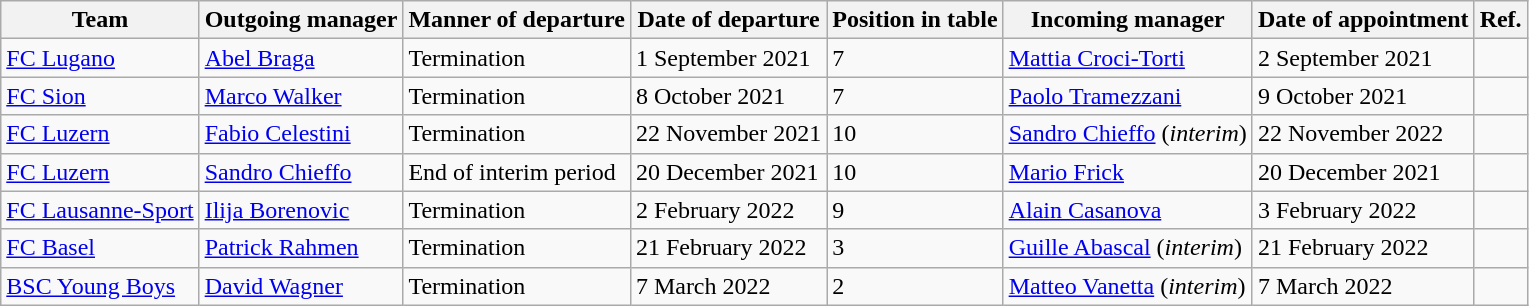<table class="wikitable">
<tr>
<th>Team</th>
<th>Outgoing manager</th>
<th>Manner of departure</th>
<th>Date of departure</th>
<th>Position in table</th>
<th>Incoming manager</th>
<th>Date of appointment</th>
<th>Ref.</th>
</tr>
<tr>
<td><a href='#'>FC Lugano</a></td>
<td> <a href='#'>Abel Braga</a></td>
<td>Termination</td>
<td>1 September 2021</td>
<td>7</td>
<td> <a href='#'>Mattia Croci-Torti</a></td>
<td>2 September 2021</td>
<td></td>
</tr>
<tr>
<td><a href='#'>FC Sion</a></td>
<td> <a href='#'>Marco Walker</a></td>
<td>Termination</td>
<td>8 October 2021</td>
<td>7</td>
<td> <a href='#'>Paolo Tramezzani</a></td>
<td>9 October 2021</td>
<td></td>
</tr>
<tr>
<td><a href='#'>FC Luzern</a></td>
<td> <a href='#'>Fabio Celestini</a></td>
<td>Termination</td>
<td>22 November 2021</td>
<td>10</td>
<td> <a href='#'>Sandro Chieffo</a> (<em>interim</em>)</td>
<td>22 November 2022</td>
<td></td>
</tr>
<tr>
<td><a href='#'>FC Luzern</a></td>
<td> <a href='#'>Sandro Chieffo</a></td>
<td>End of interim period</td>
<td>20 December 2021</td>
<td>10</td>
<td> <a href='#'>Mario Frick</a></td>
<td>20 December 2021</td>
<td></td>
</tr>
<tr>
<td><a href='#'>FC Lausanne-Sport</a></td>
<td> <a href='#'>Ilija Borenovic</a></td>
<td>Termination</td>
<td>2 February 2022</td>
<td>9</td>
<td> <a href='#'>Alain Casanova</a></td>
<td>3 February 2022</td>
<td></td>
</tr>
<tr>
<td><a href='#'>FC Basel</a></td>
<td> <a href='#'>Patrick Rahmen</a></td>
<td>Termination</td>
<td>21 February 2022</td>
<td>3</td>
<td> <a href='#'>Guille Abascal</a> (<em>interim</em>)</td>
<td>21 February 2022</td>
<td></td>
</tr>
<tr>
<td><a href='#'>BSC Young Boys</a></td>
<td> <a href='#'>David Wagner</a></td>
<td>Termination</td>
<td>7 March 2022</td>
<td>2</td>
<td> <a href='#'>Matteo Vanetta</a> (<em>interim</em>)</td>
<td>7 March 2022</td>
<td></td>
</tr>
</table>
